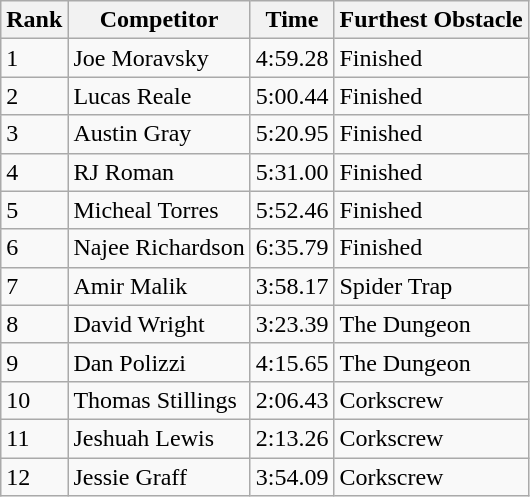<table class="wikitable sortable mw-collapsible">
<tr>
<th>Rank</th>
<th>Competitor</th>
<th>Time</th>
<th>Furthest Obstacle</th>
</tr>
<tr>
<td>1</td>
<td>Joe Moravsky</td>
<td>4:59.28</td>
<td>Finished</td>
</tr>
<tr>
<td>2</td>
<td>Lucas Reale</td>
<td>5:00.44</td>
<td>Finished</td>
</tr>
<tr>
<td>3</td>
<td>Austin Gray</td>
<td>5:20.95</td>
<td>Finished</td>
</tr>
<tr>
<td>4</td>
<td>RJ Roman</td>
<td>5:31.00</td>
<td>Finished</td>
</tr>
<tr>
<td>5</td>
<td>Micheal Torres</td>
<td>5:52.46</td>
<td>Finished</td>
</tr>
<tr>
<td>6</td>
<td>Najee Richardson</td>
<td>6:35.79</td>
<td>Finished</td>
</tr>
<tr>
<td>7</td>
<td>Amir Malik</td>
<td>3:58.17</td>
<td>Spider Trap</td>
</tr>
<tr>
<td>8</td>
<td>David Wright</td>
<td>3:23.39</td>
<td>The Dungeon</td>
</tr>
<tr>
<td>9</td>
<td>Dan Polizzi</td>
<td>4:15.65</td>
<td>The Dungeon</td>
</tr>
<tr>
<td>10</td>
<td>Thomas Stillings</td>
<td>2:06.43</td>
<td>Corkscrew</td>
</tr>
<tr>
<td>11</td>
<td>Jeshuah Lewis</td>
<td>2:13.26</td>
<td>Corkscrew</td>
</tr>
<tr>
<td>12</td>
<td>Jessie Graff</td>
<td>3:54.09</td>
<td>Corkscrew</td>
</tr>
</table>
